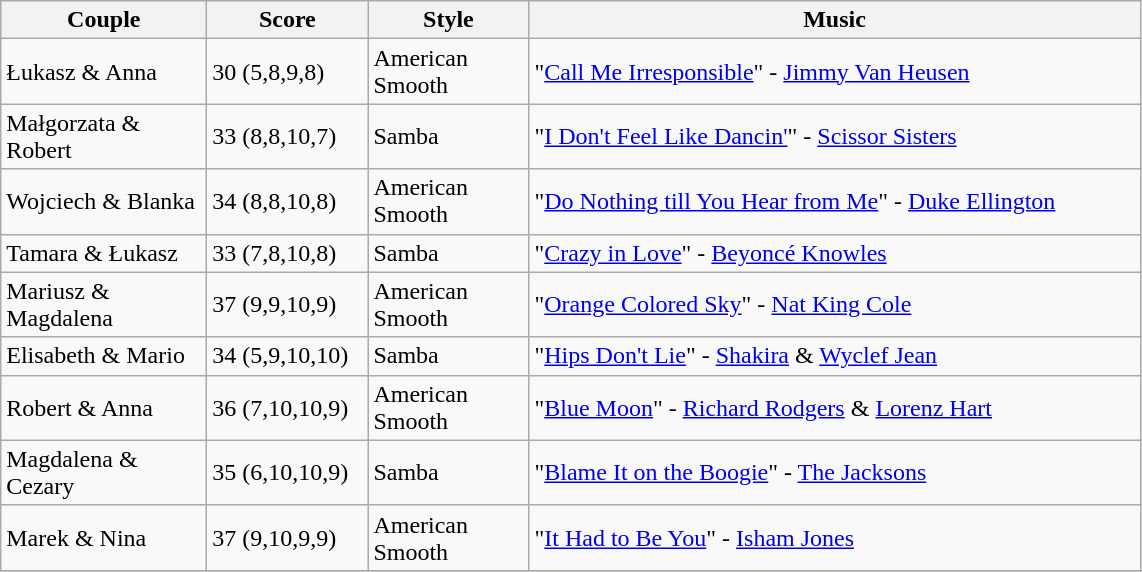<table class="wikitable">
<tr>
<th width="130">Couple</th>
<th width="100">Score</th>
<th width="100">Style</th>
<th width="400">Music</th>
</tr>
<tr>
<td>Łukasz & Anna</td>
<td>30 (5,8,9,8)</td>
<td>American Smooth</td>
<td>"<a href='#'>Call Me Irresponsible</a>" - <a href='#'>Jimmy Van Heusen</a></td>
</tr>
<tr>
<td>Małgorzata & Robert</td>
<td>33 (8,8,10,7)</td>
<td>Samba</td>
<td>"<a href='#'>I Don't Feel Like Dancin'</a>" - <a href='#'>Scissor Sisters</a></td>
</tr>
<tr>
<td>Wojciech & Blanka</td>
<td>34 (8,8,10,8)</td>
<td>American Smooth</td>
<td>"<a href='#'>Do Nothing till You Hear from Me</a>" - <a href='#'>Duke Ellington</a></td>
</tr>
<tr>
<td>Tamara & Łukasz</td>
<td>33 (7,8,10,8)</td>
<td>Samba</td>
<td>"<a href='#'>Crazy in Love</a>" - <a href='#'>Beyoncé Knowles</a></td>
</tr>
<tr>
<td>Mariusz & Magdalena</td>
<td>37 (9,9,10,9)</td>
<td>American Smooth</td>
<td>"<a href='#'>Orange Colored Sky</a>" - <a href='#'>Nat King Cole</a></td>
</tr>
<tr>
<td>Elisabeth & Mario</td>
<td>34 (5,9,10,10)</td>
<td>Samba</td>
<td>"<a href='#'>Hips Don't Lie</a>" - <a href='#'>Shakira</a> & <a href='#'>Wyclef Jean</a></td>
</tr>
<tr>
<td>Robert & Anna</td>
<td>36 (7,10,10,9)</td>
<td>American Smooth</td>
<td>"<a href='#'>Blue Moon</a>" - <a href='#'>Richard Rodgers</a> & <a href='#'>Lorenz Hart</a></td>
</tr>
<tr>
<td>Magdalena & Cezary</td>
<td>35 (6,10,10,9)</td>
<td>Samba</td>
<td>"<a href='#'>Blame It on the Boogie</a>" - <a href='#'>The Jacksons</a></td>
</tr>
<tr>
<td>Marek & Nina</td>
<td>37 (9,10,9,9)</td>
<td>American Smooth</td>
<td>"<a href='#'>It Had to Be You</a>" - <a href='#'>Isham Jones</a></td>
</tr>
<tr>
</tr>
</table>
